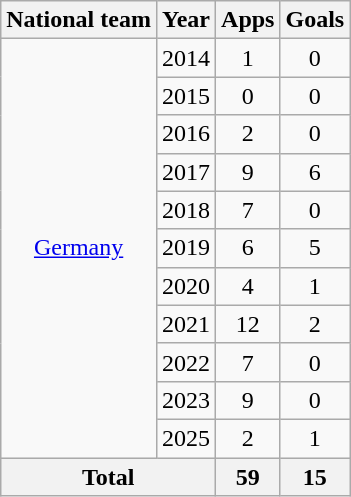<table class="wikitable" style="text-align:center">
<tr>
<th>National team</th>
<th>Year</th>
<th>Apps</th>
<th>Goals</th>
</tr>
<tr>
<td rowspan="11"><a href='#'>Germany</a></td>
<td>2014</td>
<td>1</td>
<td>0</td>
</tr>
<tr>
<td>2015</td>
<td>0</td>
<td>0</td>
</tr>
<tr>
<td>2016</td>
<td>2</td>
<td>0</td>
</tr>
<tr>
<td>2017</td>
<td>9</td>
<td>6</td>
</tr>
<tr>
<td>2018</td>
<td>7</td>
<td>0</td>
</tr>
<tr>
<td>2019</td>
<td>6</td>
<td>5</td>
</tr>
<tr>
<td>2020</td>
<td>4</td>
<td>1</td>
</tr>
<tr>
<td>2021</td>
<td>12</td>
<td>2</td>
</tr>
<tr>
<td>2022</td>
<td>7</td>
<td>0</td>
</tr>
<tr>
<td>2023</td>
<td>9</td>
<td>0</td>
</tr>
<tr>
<td>2025</td>
<td>2</td>
<td>1</td>
</tr>
<tr>
<th colspan=2>Total</th>
<th>59</th>
<th>15</th>
</tr>
</table>
